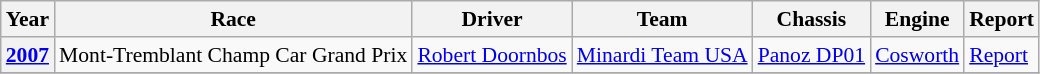<table class="wikitable" style="font-size: 90%;">
<tr>
<th>Year</th>
<th>Race</th>
<th>Driver</th>
<th>Team</th>
<th>Chassis</th>
<th>Engine</th>
<th>Report</th>
</tr>
<tr>
<th><a href='#'>2007</a></th>
<td>Mont-Tremblant Champ Car Grand Prix</td>
<td> <a href='#'>Robert Doornbos</a></td>
<td><a href='#'>Minardi Team USA</a></td>
<td><a href='#'>Panoz DP01</a></td>
<td><a href='#'>Cosworth</a></td>
<td><a href='#'>Report</a></td>
</tr>
<tr>
</tr>
</table>
